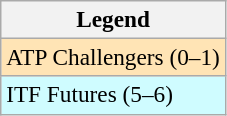<table class=wikitable style=font-size:97%>
<tr>
<th>Legend</th>
</tr>
<tr bgcolor=moccasin>
<td>ATP Challengers (0–1)</td>
</tr>
<tr bgcolor=cffcff>
<td>ITF Futures (5–6)</td>
</tr>
</table>
